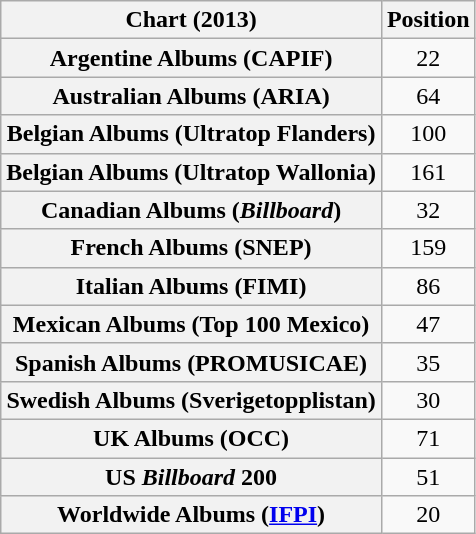<table class="wikitable sortable plainrowheaders" style="text-align:center">
<tr>
<th scope="col">Chart (2013)</th>
<th scope="col">Position</th>
</tr>
<tr>
<th scope="row">Argentine Albums (CAPIF)</th>
<td>22</td>
</tr>
<tr>
<th scope="row">Australian Albums (ARIA)</th>
<td>64</td>
</tr>
<tr>
<th scope="row">Belgian Albums (Ultratop Flanders)</th>
<td>100</td>
</tr>
<tr>
<th scope="row">Belgian Albums (Ultratop Wallonia)</th>
<td>161</td>
</tr>
<tr>
<th scope="row">Canadian Albums (<em>Billboard</em>)</th>
<td>32</td>
</tr>
<tr>
<th scope="row">French Albums (SNEP)</th>
<td>159</td>
</tr>
<tr>
<th scope="row">Italian Albums (FIMI)</th>
<td>86</td>
</tr>
<tr>
<th scope="row">Mexican Albums (Top 100 Mexico)</th>
<td>47</td>
</tr>
<tr>
<th scope="row">Spanish Albums (PROMUSICAE)</th>
<td>35</td>
</tr>
<tr>
<th scope="row">Swedish Albums (Sverigetopplistan)</th>
<td>30</td>
</tr>
<tr>
<th scope="row">UK Albums (OCC)</th>
<td>71</td>
</tr>
<tr>
<th scope="row">US <em>Billboard</em> 200</th>
<td>51</td>
</tr>
<tr>
<th scope="row">Worldwide Albums (<a href='#'>IFPI</a>)</th>
<td>20</td>
</tr>
</table>
